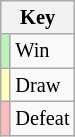<table class="wikitable" style="font-size: 85%">
<tr>
<th colspan="2">Key</th>
</tr>
<tr>
<td bgcolor=#BBF3BB></td>
<td>Win</td>
</tr>
<tr>
<td bgcolor=#FFFFBB></td>
<td>Draw</td>
</tr>
<tr>
<td bgcolor=#FFBBBB></td>
<td>Defeat</td>
</tr>
</table>
